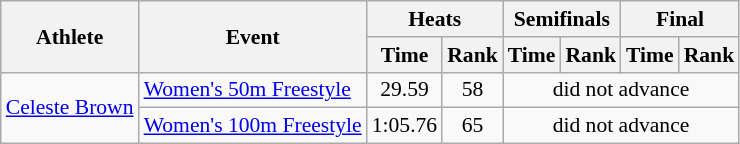<table class=wikitable style="font-size:90%">
<tr>
<th rowspan="2">Athlete</th>
<th rowspan="2">Event</th>
<th colspan="2">Heats</th>
<th colspan="2">Semifinals</th>
<th colspan="2">Final</th>
</tr>
<tr>
<th>Time</th>
<th>Rank</th>
<th>Time</th>
<th>Rank</th>
<th>Time</th>
<th>Rank</th>
</tr>
<tr>
<td rowspan="2"><a href='#'>Celeste Brown</a></td>
<td><a href='#'>Women's 50m Freestyle</a></td>
<td align=center>29.59</td>
<td align=center>58</td>
<td align=center colspan=4>did not advance</td>
</tr>
<tr>
<td><a href='#'>Women's 100m Freestyle</a></td>
<td align=center>1:05.76</td>
<td align=center>65</td>
<td align=center colspan=4>did not advance</td>
</tr>
</table>
